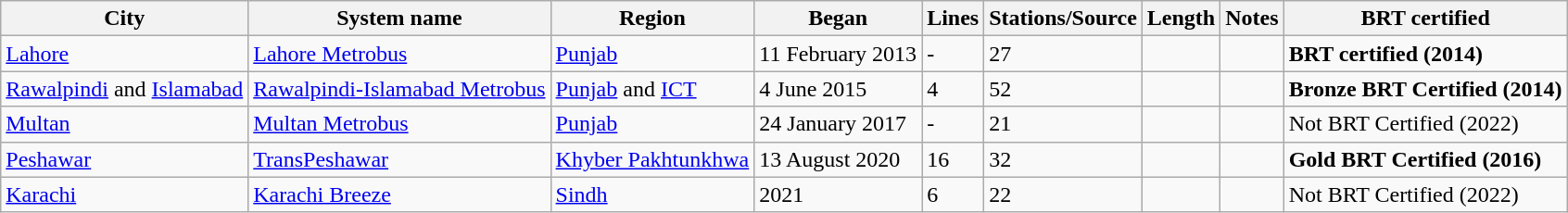<table class="wikitable">
<tr>
<th>City</th>
<th>System name</th>
<th>Region</th>
<th>Began</th>
<th>Lines</th>
<th>Stations/Source</th>
<th>Length</th>
<th class=unsortable>Notes</th>
<th>BRT certified</th>
</tr>
<tr>
<td><a href='#'>Lahore</a></td>
<td><a href='#'>Lahore Metrobus</a></td>
<td><a href='#'>Punjab</a></td>
<td>11 February 2013</td>
<td>-</td>
<td>27 </td>
<td></td>
<td></td>
<td><strong>BRT certified (2014)</strong></td>
</tr>
<tr>
<td><a href='#'>Rawalpindi</a> and <a href='#'>Islamabad</a></td>
<td><a href='#'>Rawalpindi-Islamabad Metrobus</a></td>
<td><a href='#'>Punjab</a> and <a href='#'>ICT</a></td>
<td>4 June 2015</td>
<td>4</td>
<td>52 </td>
<td></td>
<td></td>
<td><strong>Bronze BRT Certified (2014)</strong></td>
</tr>
<tr>
<td><a href='#'>Multan</a></td>
<td><a href='#'>Multan Metrobus</a></td>
<td><a href='#'>Punjab</a></td>
<td>24 January 2017</td>
<td>-</td>
<td>21 </td>
<td></td>
<td></td>
<td>Not BRT Certified (2022)</td>
</tr>
<tr>
<td><a href='#'>Peshawar</a></td>
<td><a href='#'>TransPeshawar</a></td>
<td><a href='#'>Khyber Pakhtunkhwa</a></td>
<td>13 August 2020</td>
<td>16</td>
<td>32 </td>
<td></td>
<td></td>
<td><strong>Gold BRT Certified (2016)</strong></td>
</tr>
<tr>
<td><a href='#'>Karachi</a></td>
<td><a href='#'>Karachi Breeze</a></td>
<td><a href='#'>Sindh</a></td>
<td>2021</td>
<td>6</td>
<td>22 </td>
<td></td>
<td></td>
<td>Not BRT Certified (2022)</td>
</tr>
</table>
